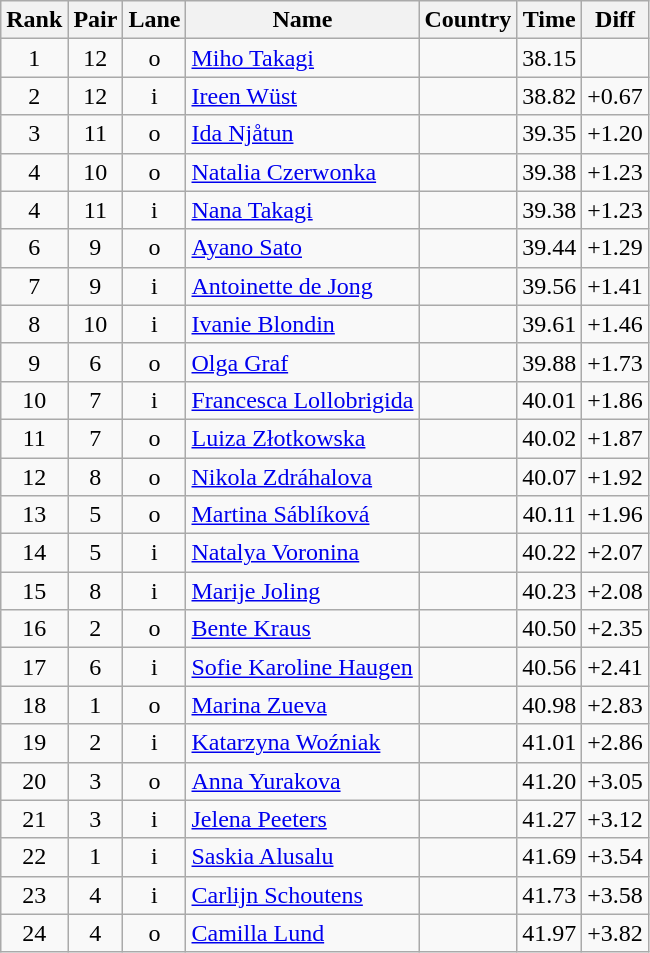<table class="wikitable sortable" style="text-align:center">
<tr>
<th>Rank</th>
<th>Pair</th>
<th>Lane</th>
<th>Name</th>
<th>Country</th>
<th>Time</th>
<th>Diff</th>
</tr>
<tr>
<td>1</td>
<td>12</td>
<td>o</td>
<td align=left><a href='#'>Miho Takagi</a></td>
<td align=left></td>
<td>38.15</td>
<td></td>
</tr>
<tr>
<td>2</td>
<td>12</td>
<td>i</td>
<td align=left><a href='#'>Ireen Wüst</a></td>
<td align=left></td>
<td>38.82</td>
<td>+0.67</td>
</tr>
<tr>
<td>3</td>
<td>11</td>
<td>o</td>
<td align=left><a href='#'>Ida Njåtun</a></td>
<td align=left></td>
<td>39.35</td>
<td>+1.20</td>
</tr>
<tr>
<td>4</td>
<td>10</td>
<td>o</td>
<td align=left><a href='#'>Natalia Czerwonka</a></td>
<td align=left></td>
<td>39.38</td>
<td>+1.23</td>
</tr>
<tr>
<td>4</td>
<td>11</td>
<td>i</td>
<td align=left><a href='#'>Nana Takagi</a></td>
<td align=left></td>
<td>39.38</td>
<td>+1.23</td>
</tr>
<tr>
<td>6</td>
<td>9</td>
<td>o</td>
<td align=left><a href='#'>Ayano Sato</a></td>
<td align=left></td>
<td>39.44</td>
<td>+1.29</td>
</tr>
<tr>
<td>7</td>
<td>9</td>
<td>i</td>
<td align=left><a href='#'>Antoinette de Jong</a></td>
<td align=left></td>
<td>39.56</td>
<td>+1.41</td>
</tr>
<tr>
<td>8</td>
<td>10</td>
<td>i</td>
<td align=left><a href='#'>Ivanie Blondin</a></td>
<td align=left></td>
<td>39.61</td>
<td>+1.46</td>
</tr>
<tr>
<td>9</td>
<td>6</td>
<td>o</td>
<td align=left><a href='#'>Olga Graf</a></td>
<td align=left></td>
<td>39.88</td>
<td>+1.73</td>
</tr>
<tr>
<td>10</td>
<td>7</td>
<td>i</td>
<td align=left><a href='#'>Francesca Lollobrigida</a></td>
<td align=left></td>
<td>40.01</td>
<td>+1.86</td>
</tr>
<tr>
<td>11</td>
<td>7</td>
<td>o</td>
<td align=left><a href='#'>Luiza Złotkowska</a></td>
<td align=left></td>
<td>40.02</td>
<td>+1.87</td>
</tr>
<tr>
<td>12</td>
<td>8</td>
<td>o</td>
<td align=left><a href='#'>Nikola Zdráhalova</a></td>
<td align=left></td>
<td>40.07</td>
<td>+1.92</td>
</tr>
<tr>
<td>13</td>
<td>5</td>
<td>o</td>
<td align=left><a href='#'>Martina Sáblíková</a></td>
<td align=left></td>
<td>40.11</td>
<td>+1.96</td>
</tr>
<tr>
<td>14</td>
<td>5</td>
<td>i</td>
<td align=left><a href='#'>Natalya Voronina</a></td>
<td align=left></td>
<td>40.22</td>
<td>+2.07</td>
</tr>
<tr>
<td>15</td>
<td>8</td>
<td>i</td>
<td align=left><a href='#'>Marije Joling</a></td>
<td align=left></td>
<td>40.23</td>
<td>+2.08</td>
</tr>
<tr>
<td>16</td>
<td>2</td>
<td>o</td>
<td align=left><a href='#'>Bente Kraus</a></td>
<td align=left></td>
<td>40.50</td>
<td>+2.35</td>
</tr>
<tr>
<td>17</td>
<td>6</td>
<td>i</td>
<td align=left><a href='#'>Sofie Karoline Haugen</a></td>
<td align=left></td>
<td>40.56</td>
<td>+2.41</td>
</tr>
<tr>
<td>18</td>
<td>1</td>
<td>o</td>
<td align=left><a href='#'>Marina Zueva</a></td>
<td align=left></td>
<td>40.98</td>
<td>+2.83</td>
</tr>
<tr>
<td>19</td>
<td>2</td>
<td>i</td>
<td align=left><a href='#'>Katarzyna Woźniak</a></td>
<td align=left></td>
<td>41.01</td>
<td>+2.86</td>
</tr>
<tr>
<td>20</td>
<td>3</td>
<td>o</td>
<td align=left><a href='#'>Anna Yurakova</a></td>
<td align=left></td>
<td>41.20</td>
<td>+3.05</td>
</tr>
<tr>
<td>21</td>
<td>3</td>
<td>i</td>
<td align=left><a href='#'>Jelena Peeters</a></td>
<td align=left></td>
<td>41.27</td>
<td>+3.12</td>
</tr>
<tr>
<td>22</td>
<td>1</td>
<td>i</td>
<td align=left><a href='#'>Saskia Alusalu</a></td>
<td align=left></td>
<td>41.69</td>
<td>+3.54</td>
</tr>
<tr>
<td>23</td>
<td>4</td>
<td>i</td>
<td align=left><a href='#'>Carlijn Schoutens</a></td>
<td align=left></td>
<td>41.73</td>
<td>+3.58</td>
</tr>
<tr>
<td>24</td>
<td>4</td>
<td>o</td>
<td align=left><a href='#'>Camilla Lund</a></td>
<td align=left></td>
<td>41.97</td>
<td>+3.82</td>
</tr>
</table>
